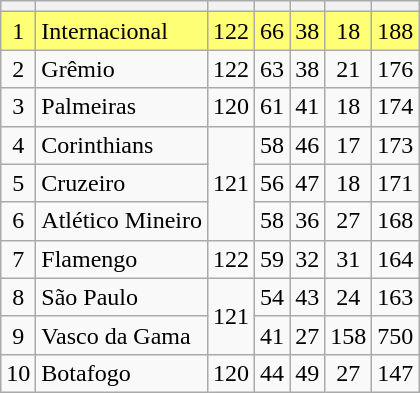<table class="wikitable sortable mw-collapsible" style="text-align:center;">
<tr>
<th></th>
<th></th>
<th></th>
<th></th>
<th></th>
<th></th>
<th></th>
</tr>
<tr style="text-align:center; background:#FFFF75;">
<td>1</td>
<td align="left">Internacional</td>
<td>122</td>
<td>66</td>
<td>38</td>
<td>18</td>
<td>188</td>
</tr>
<tr>
<td>2</td>
<td align="left">Grêmio</td>
<td>122</td>
<td>63</td>
<td>38</td>
<td>21</td>
<td>176</td>
</tr>
<tr>
<td>3</td>
<td align="left">Palmeiras</td>
<td>120</td>
<td>61</td>
<td>41</td>
<td>18</td>
<td>174</td>
</tr>
<tr>
<td>4</td>
<td align="left">Corinthians</td>
<td rowspan="3">121</td>
<td>58</td>
<td>46</td>
<td>17</td>
<td>173</td>
</tr>
<tr>
<td>5</td>
<td align="left">Cruzeiro</td>
<td>56</td>
<td>47</td>
<td>18</td>
<td>171</td>
</tr>
<tr>
<td>6</td>
<td align="left">Atlético Mineiro</td>
<td>58</td>
<td>36</td>
<td>27</td>
<td>168</td>
</tr>
<tr>
<td>7</td>
<td align="left">Flamengo</td>
<td>122</td>
<td>59</td>
<td>32</td>
<td>31</td>
<td>164</td>
</tr>
<tr>
<td>8</td>
<td align="left">São Paulo</td>
<td rowspan="2">121</td>
<td>54</td>
<td>43</td>
<td>24</td>
<td>163</td>
</tr>
<tr>
<td>9</td>
<td align="left">Vasco da Gama</td>
<td>41</td>
<td>27</td>
<td>158</td>
<td>750</td>
</tr>
<tr>
<td>10</td>
<td align="left">Botafogo</td>
<td>120</td>
<td>44</td>
<td>49</td>
<td>27</td>
<td>147</td>
</tr>
</table>
